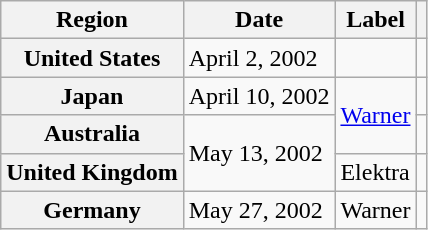<table class="wikitable plainrowheaders">
<tr>
<th scope="col">Region</th>
<th scope="col">Date</th>
<th scope="col">Label</th>
<th scope="col"></th>
</tr>
<tr>
<th scope="row">United States</th>
<td>April 2, 2002</td>
<td></td>
<td align="center"></td>
</tr>
<tr>
<th scope="row">Japan</th>
<td>April 10, 2002</td>
<td rowspan="2"><a href='#'>Warner</a></td>
<td align="center"></td>
</tr>
<tr>
<th scope="row">Australia</th>
<td rowspan="2">May 13, 2002</td>
<td align="center"></td>
</tr>
<tr>
<th scope="row">United Kingdom</th>
<td>Elektra</td>
<td align="center"></td>
</tr>
<tr>
<th scope="row">Germany</th>
<td>May 27, 2002</td>
<td>Warner</td>
<td align="center"></td>
</tr>
</table>
